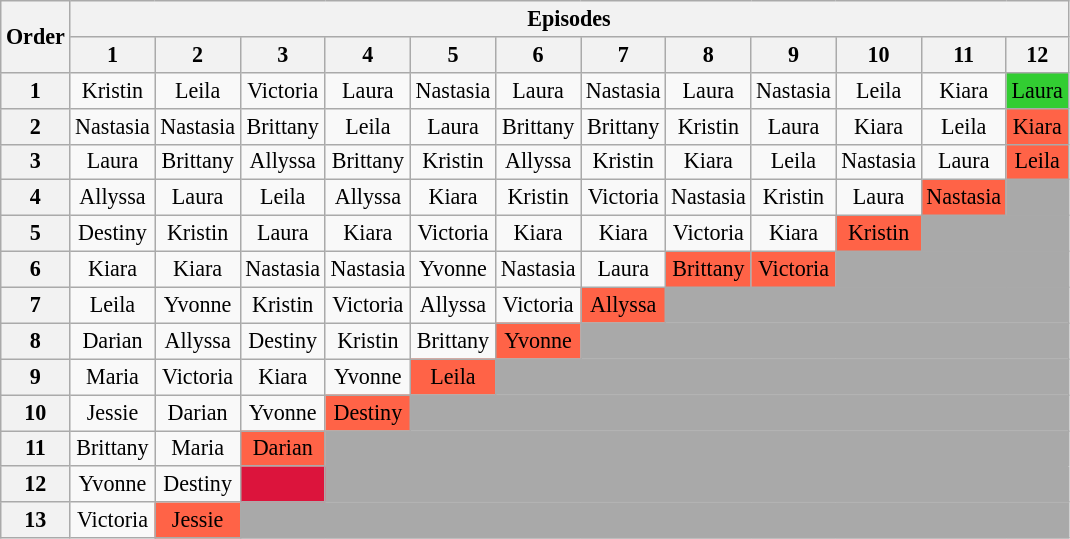<table class="wikitable" style="text-align:center; font-size:92%">
<tr>
<th rowspan=2>Order</th>
<th colspan="13">Episodes</th>
</tr>
<tr>
<th>1</th>
<th>2</th>
<th>3</th>
<th>4</th>
<th>5</th>
<th>6</th>
<th>7</th>
<th>8</th>
<th>9</th>
<th>10</th>
<th>11</th>
<th>12</th>
</tr>
<tr>
<th>1</th>
<td>Kristin</td>
<td>Leila</td>
<td>Victoria</td>
<td>Laura</td>
<td>Nastasia</td>
<td>Laura</td>
<td>Nastasia</td>
<td>Laura</td>
<td>Nastasia</td>
<td>Leila</td>
<td>Kiara</td>
<td style="background:limegreen;">Laura</td>
</tr>
<tr>
<th>2</th>
<td>Nastasia</td>
<td>Nastasia</td>
<td>Brittany</td>
<td>Leila</td>
<td>Laura</td>
<td>Brittany</td>
<td>Brittany</td>
<td>Kristin</td>
<td>Laura</td>
<td>Kiara</td>
<td>Leila</td>
<td bgcolor="tomato">Kiara</td>
</tr>
<tr>
<th>3</th>
<td>Laura</td>
<td>Brittany</td>
<td>Allyssa</td>
<td>Brittany</td>
<td>Kristin</td>
<td>Allyssa</td>
<td>Kristin</td>
<td>Kiara</td>
<td>Leila</td>
<td>Nastasia</td>
<td>Laura</td>
<td bgcolor="tomato">Leila</td>
</tr>
<tr>
<th>4</th>
<td>Allyssa</td>
<td>Laura</td>
<td>Leila</td>
<td>Allyssa</td>
<td>Kiara</td>
<td>Kristin</td>
<td>Victoria</td>
<td>Nastasia</td>
<td>Kristin</td>
<td>Laura</td>
<td bgcolor="tomato">Nastasia</td>
<td style="background:darkgray;"></td>
</tr>
<tr>
<th>5</th>
<td>Destiny</td>
<td>Kristin</td>
<td>Laura</td>
<td>Kiara</td>
<td>Victoria</td>
<td>Kiara</td>
<td>Kiara</td>
<td>Victoria</td>
<td>Kiara</td>
<td bgcolor="tomato">Kristin</td>
<td colspan="2" style="background:darkgray;"></td>
</tr>
<tr>
<th>6</th>
<td>Kiara</td>
<td>Kiara</td>
<td>Nastasia</td>
<td>Nastasia</td>
<td>Yvonne</td>
<td>Nastasia</td>
<td>Laura</td>
<td bgcolor="tomato">Brittany</td>
<td bgcolor="tomato">Victoria</td>
<td colspan="3" style="background:darkgray;"></td>
</tr>
<tr>
<th>7</th>
<td>Leila</td>
<td>Yvonne</td>
<td>Kristin</td>
<td>Victoria</td>
<td>Allyssa</td>
<td>Victoria</td>
<td bgcolor="tomato">Allyssa</td>
<td colspan="5" style="background:darkgrey;"></td>
</tr>
<tr>
<th>8</th>
<td>Darian</td>
<td>Allyssa</td>
<td>Destiny</td>
<td>Kristin</td>
<td>Brittany</td>
<td bgcolor="tomato">Yvonne</td>
<td colspan="7" style="background:darkgray;"></td>
</tr>
<tr>
<th>9</th>
<td>Maria</td>
<td>Victoria</td>
<td>Kiara</td>
<td>Yvonne</td>
<td bgcolor="tomato">Leila</td>
<td colspan="8" style="background:darkgray;"></td>
</tr>
<tr>
<th>10</th>
<td>Jessie</td>
<td>Darian</td>
<td>Yvonne</td>
<td bgcolor="tomato">Destiny</td>
<td colspan="9" style="background:darkgray;"></td>
</tr>
<tr>
<th>11</th>
<td>Brittany</td>
<td>Maria</td>
<td bgcolor="tomato">Darian</td>
<td rowspan="2" colspan="10" style="background:darkgray;"></td>
</tr>
<tr>
<th>12</th>
<td>Yvonne</td>
<td>Destiny</td>
<td bgcolor="crimson"></td>
</tr>
<tr>
<th>13</th>
<td>Victoria</td>
<td bgcolor="tomato">Jessie</td>
<td colspan="11" style="background:darkgray;"></td>
</tr>
</table>
